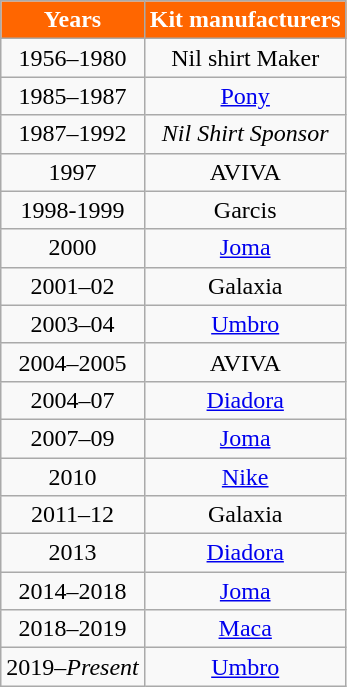<table class="wikitable" style="text-align: center">
<tr>
<th style="color:#fff; background:#f60;">Years</th>
<th style="color:#fff; background:#f60;">Kit manufacturers</th>
</tr>
<tr>
<td>1956–1980</td>
<td>Nil shirt Maker</td>
</tr>
<tr>
<td>1985–1987</td>
<td> <a href='#'>Pony</a></td>
</tr>
<tr>
<td>1987–1992</td>
<td><em>Nil Shirt Sponsor</em></td>
</tr>
<tr>
<td>1997</td>
<td> AVIVA</td>
</tr>
<tr>
<td>1998-1999</td>
<td> Garcis</td>
</tr>
<tr>
<td>2000</td>
<td> <a href='#'>Joma</a></td>
</tr>
<tr>
<td>2001–02</td>
<td> Galaxia</td>
</tr>
<tr>
<td>2003–04</td>
<td> <a href='#'>Umbro</a></td>
</tr>
<tr>
<td>2004–2005</td>
<td> AVIVA</td>
</tr>
<tr>
<td>2004–07</td>
<td> <a href='#'>Diadora</a></td>
</tr>
<tr>
<td>2007–09</td>
<td> <a href='#'>Joma</a></td>
</tr>
<tr>
<td>2010</td>
<td> <a href='#'>Nike</a></td>
</tr>
<tr>
<td>2011–12</td>
<td> Galaxia</td>
</tr>
<tr>
<td>2013</td>
<td> <a href='#'>Diadora</a></td>
</tr>
<tr>
<td>2014–2018</td>
<td> <a href='#'>Joma</a></td>
</tr>
<tr>
<td>2018–2019</td>
<td> <a href='#'>Maca</a></td>
</tr>
<tr>
<td>2019–<em>Present</em></td>
<td> <a href='#'>Umbro</a></td>
</tr>
</table>
